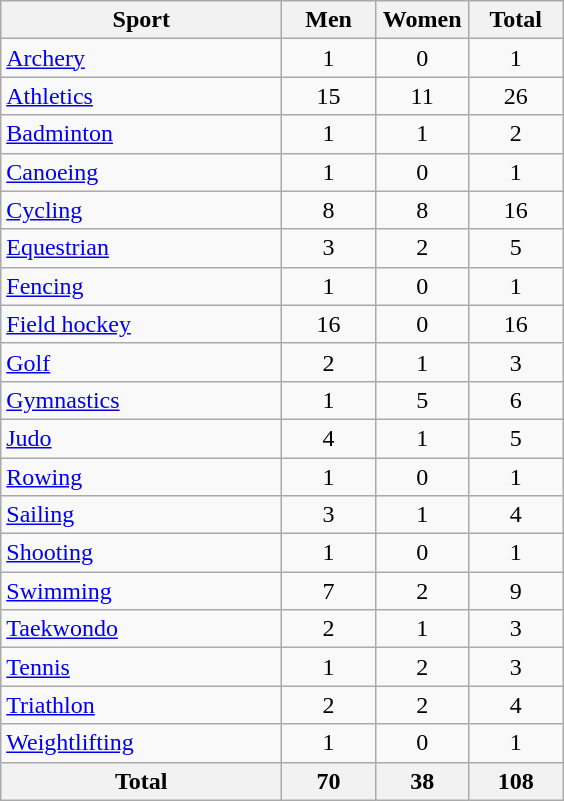<table class="wikitable sortable" style="text-align:center;">
<tr>
<th width=180>Sport</th>
<th width=55>Men</th>
<th width=55>Women</th>
<th width=55>Total</th>
</tr>
<tr>
<td align=left><a href='#'>Archery</a></td>
<td>1</td>
<td>0</td>
<td>1</td>
</tr>
<tr>
<td align=left><a href='#'>Athletics</a></td>
<td>15</td>
<td>11</td>
<td>26</td>
</tr>
<tr>
<td align=left><a href='#'>Badminton</a></td>
<td>1</td>
<td>1</td>
<td>2</td>
</tr>
<tr>
<td align=left><a href='#'>Canoeing</a></td>
<td>1</td>
<td>0</td>
<td>1</td>
</tr>
<tr>
<td align=left><a href='#'>Cycling</a></td>
<td>8</td>
<td>8</td>
<td>16</td>
</tr>
<tr>
<td align=left><a href='#'>Equestrian</a></td>
<td>3</td>
<td>2</td>
<td>5</td>
</tr>
<tr>
<td align=left><a href='#'>Fencing</a></td>
<td>1</td>
<td>0</td>
<td>1</td>
</tr>
<tr>
<td align=left><a href='#'>Field hockey</a></td>
<td>16</td>
<td>0</td>
<td>16</td>
</tr>
<tr>
<td align=left><a href='#'>Golf</a></td>
<td>2</td>
<td>1</td>
<td>3</td>
</tr>
<tr>
<td align=left><a href='#'>Gymnastics</a></td>
<td>1</td>
<td>5</td>
<td>6</td>
</tr>
<tr>
<td align=left><a href='#'>Judo</a></td>
<td>4</td>
<td>1</td>
<td>5</td>
</tr>
<tr>
<td align=left><a href='#'>Rowing</a></td>
<td>1</td>
<td>0</td>
<td>1</td>
</tr>
<tr>
<td align=left><a href='#'>Sailing</a></td>
<td>3</td>
<td>1</td>
<td>4</td>
</tr>
<tr>
<td align=left><a href='#'>Shooting</a></td>
<td>1</td>
<td>0</td>
<td>1</td>
</tr>
<tr>
<td align=left><a href='#'>Swimming</a></td>
<td>7</td>
<td>2</td>
<td>9</td>
</tr>
<tr>
<td align=left><a href='#'>Taekwondo</a></td>
<td>2</td>
<td>1</td>
<td>3</td>
</tr>
<tr>
<td align=left><a href='#'>Tennis</a></td>
<td>1</td>
<td>2</td>
<td>3</td>
</tr>
<tr>
<td align=left><a href='#'>Triathlon</a></td>
<td>2</td>
<td>2</td>
<td>4</td>
</tr>
<tr>
<td align=left><a href='#'>Weightlifting</a></td>
<td>1</td>
<td>0</td>
<td>1</td>
</tr>
<tr>
<th>Total</th>
<th>70</th>
<th>38</th>
<th>108</th>
</tr>
</table>
